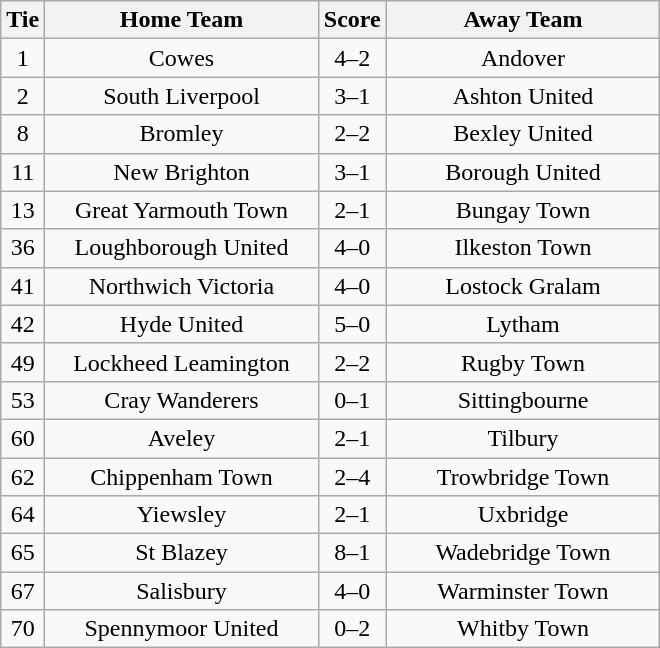<table class="wikitable" style="text-align:center;">
<tr>
<th width=20>Tie</th>
<th width=175>Home Team</th>
<th width=20>Score</th>
<th width=175>Away Team</th>
</tr>
<tr>
<td>1</td>
<td>Cowes</td>
<td>4–2</td>
<td>Andover</td>
</tr>
<tr>
<td>2</td>
<td>South Liverpool</td>
<td>3–1</td>
<td>Ashton United</td>
</tr>
<tr>
<td>8</td>
<td>Bromley</td>
<td>2–2</td>
<td>Bexley United</td>
</tr>
<tr>
<td>11</td>
<td>New Brighton</td>
<td>3–1</td>
<td>Borough United</td>
</tr>
<tr>
<td>13</td>
<td>Great Yarmouth Town</td>
<td>2–1</td>
<td>Bungay Town</td>
</tr>
<tr>
<td>36</td>
<td>Loughborough United</td>
<td>4–0</td>
<td>Ilkeston Town</td>
</tr>
<tr>
<td>41</td>
<td>Northwich Victoria</td>
<td>4–0</td>
<td>Lostock Gralam</td>
</tr>
<tr>
<td>42</td>
<td>Hyde United</td>
<td>5–0</td>
<td>Lytham</td>
</tr>
<tr>
<td>49</td>
<td>Lockheed Leamington</td>
<td>2–2</td>
<td>Rugby Town</td>
</tr>
<tr>
<td>53</td>
<td>Cray Wanderers</td>
<td>0–1</td>
<td>Sittingbourne</td>
</tr>
<tr>
<td>60</td>
<td>Aveley</td>
<td>2–1</td>
<td>Tilbury</td>
</tr>
<tr>
<td>62</td>
<td>Chippenham Town</td>
<td>2–4</td>
<td>Trowbridge Town</td>
</tr>
<tr>
<td>64</td>
<td>Yiewsley</td>
<td>2–1</td>
<td>Uxbridge</td>
</tr>
<tr>
<td>65</td>
<td>St Blazey</td>
<td>8–1</td>
<td>Wadebridge Town</td>
</tr>
<tr>
<td>67</td>
<td>Salisbury</td>
<td>4–0</td>
<td>Warminster Town</td>
</tr>
<tr>
<td>70</td>
<td>Spennymoor United</td>
<td>0–2</td>
<td>Whitby Town</td>
</tr>
</table>
